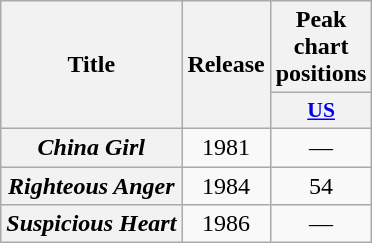<table class="wikitable plainrowheaders" style="text-align:center;">
<tr>
<th rowspan="2">Title</th>
<th rowspan="2">Release</th>
<th>Peak<br>chart<br>positions</th>
</tr>
<tr>
<th scope="col" style=font-size:90%;"><a href='#'>US</a></th>
</tr>
<tr>
<th scope="row"><em>China Girl</em></th>
<td>1981</td>
<td align="center">—</td>
</tr>
<tr>
<th scope="row"><em>Righteous Anger</em></th>
<td>1984</td>
<td align="center">54</td>
</tr>
<tr>
<th scope="row"><em>Suspicious Heart</em></th>
<td>1986</td>
<td align="center">—</td>
</tr>
</table>
